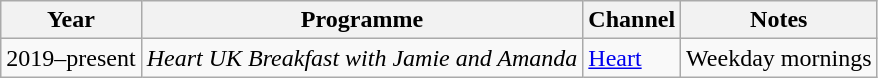<table class="wikitable">
<tr>
<th>Year</th>
<th>Programme</th>
<th>Channel</th>
<th>Notes</th>
</tr>
<tr>
<td>2019–present</td>
<td><em>Heart UK Breakfast with Jamie and Amanda</em></td>
<td><a href='#'>Heart</a></td>
<td>Weekday mornings</td>
</tr>
</table>
